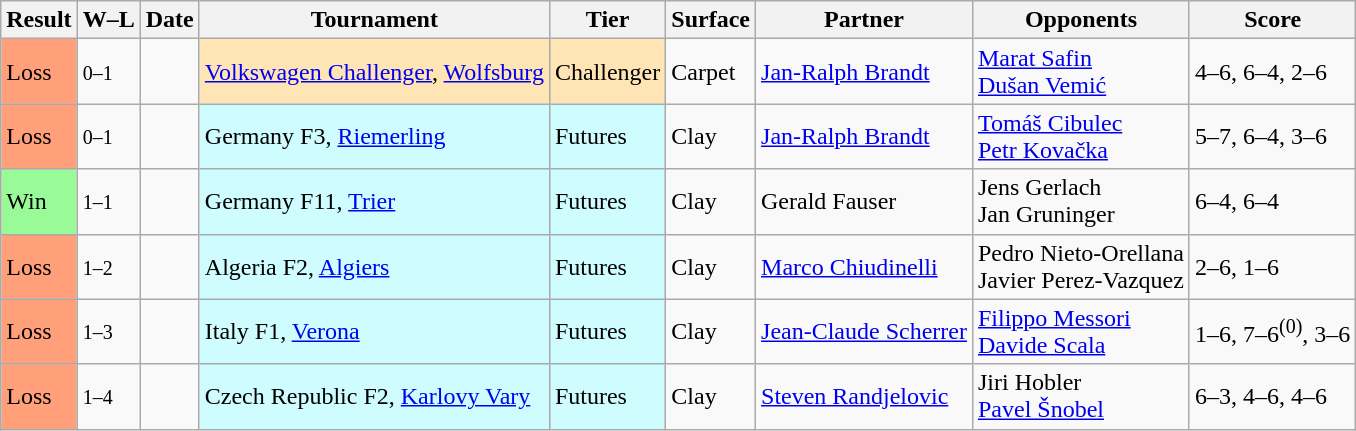<table class="sortable wikitable">
<tr>
<th>Result</th>
<th class="unsortable">W–L</th>
<th>Date</th>
<th>Tournament</th>
<th>Tier</th>
<th>Surface</th>
<th>Partner</th>
<th>Opponents</th>
<th class="unsortable">Score</th>
</tr>
<tr>
<td style="background:#ffa07a;">Loss</td>
<td><small>0–1</small></td>
<td></td>
<td style="background:moccasin;"><a href='#'>Volkswagen Challenger</a>, <a href='#'>Wolfsburg</a></td>
<td style="background:moccasin;">Challenger</td>
<td>Carpet</td>
<td> <a href='#'>Jan-Ralph Brandt</a></td>
<td> <a href='#'>Marat Safin</a> <br>  <a href='#'>Dušan Vemić</a></td>
<td>4–6, 6–4, 2–6</td>
</tr>
<tr>
<td style="background:#ffa07a;">Loss</td>
<td><small>0–1</small></td>
<td></td>
<td style="background:#cffcff;">Germany F3, <a href='#'>Riemerling</a></td>
<td style="background:#cffcff;">Futures</td>
<td>Clay</td>
<td> <a href='#'>Jan-Ralph Brandt</a></td>
<td> <a href='#'>Tomáš Cibulec</a> <br>  <a href='#'>Petr Kovačka</a></td>
<td>5–7, 6–4, 3–6</td>
</tr>
<tr>
<td style="background:#98fb98;">Win</td>
<td><small>1–1</small></td>
<td></td>
<td style="background:#cffcff;">Germany F11, <a href='#'>Trier</a></td>
<td style="background:#cffcff;">Futures</td>
<td>Clay</td>
<td> Gerald Fauser</td>
<td> Jens Gerlach <br>  Jan Gruninger</td>
<td>6–4, 6–4</td>
</tr>
<tr>
<td style="background:#ffa07a;">Loss</td>
<td><small>1–2</small></td>
<td></td>
<td style="background:#cffcff;">Algeria F2, <a href='#'>Algiers</a></td>
<td style="background:#cffcff;">Futures</td>
<td>Clay</td>
<td> <a href='#'>Marco Chiudinelli</a></td>
<td> Pedro Nieto-Orellana <br>  Javier Perez-Vazquez</td>
<td>2–6, 1–6</td>
</tr>
<tr>
<td style="background:#ffa07a;">Loss</td>
<td><small>1–3</small></td>
<td></td>
<td style="background:#cffcff;">Italy F1, <a href='#'>Verona</a></td>
<td style="background:#cffcff;">Futures</td>
<td>Clay</td>
<td> <a href='#'>Jean-Claude Scherrer</a></td>
<td> <a href='#'>Filippo Messori</a> <br>  <a href='#'>Davide Scala</a></td>
<td>1–6, 7–6<sup>(0)</sup>, 3–6</td>
</tr>
<tr>
<td style="background:#ffa07a;">Loss</td>
<td><small>1–4</small></td>
<td></td>
<td style="background:#cffcff;">Czech Republic F2, <a href='#'>Karlovy Vary</a></td>
<td style="background:#cffcff;">Futures</td>
<td>Clay</td>
<td> <a href='#'>Steven Randjelovic</a></td>
<td> Jiri Hobler <br>  <a href='#'>Pavel Šnobel</a></td>
<td>6–3, 4–6, 4–6</td>
</tr>
</table>
